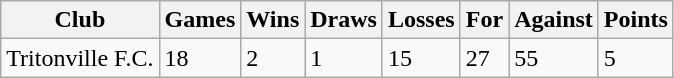<table class="wikitable" border="1">
<tr>
<th>Club</th>
<th>Games</th>
<th>Wins</th>
<th>Draws</th>
<th>Losses</th>
<th>For</th>
<th>Against</th>
<th>Points</th>
</tr>
<tr>
<td>Tritonville F.C.</td>
<td>18</td>
<td>2</td>
<td>1</td>
<td>15</td>
<td>27</td>
<td>55</td>
<td>5</td>
</tr>
</table>
